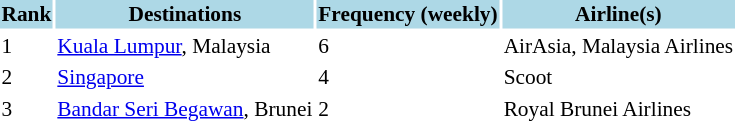<table class="sortable" style="font-size:89%; align=center;">
<tr style="background:lightblue;">
<th>Rank</th>
<th>Destinations</th>
<th>Frequency (weekly)</th>
<th>Airline(s)</th>
</tr>
<tr>
<td>1</td>
<td> <a href='#'>Kuala Lumpur</a>, Malaysia</td>
<td>6</td>
<td>AirAsia, Malaysia Airlines</td>
</tr>
<tr>
<td>2</td>
<td> <a href='#'>Singapore</a></td>
<td>4</td>
<td>Scoot</td>
</tr>
<tr>
<td>3</td>
<td> <a href='#'>Bandar Seri Begawan</a>, Brunei</td>
<td>2</td>
<td>Royal Brunei Airlines</td>
</tr>
<tr>
</tr>
</table>
